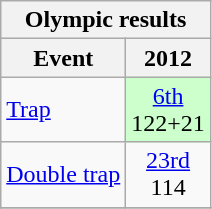<table class="wikitable" style="text-align: center">
<tr>
<th colspan=4>Olympic results</th>
</tr>
<tr>
<th>Event</th>
<th>2012</th>
</tr>
<tr>
<td align=left><a href='#'>Trap</a></td>
<td style="background: #ccffcc"><a href='#'>6th</a><br>122+21</td>
</tr>
<tr>
<td align=left><a href='#'>Double trap</a></td>
<td><a href='#'>23rd</a><br>114</td>
</tr>
<tr>
</tr>
</table>
